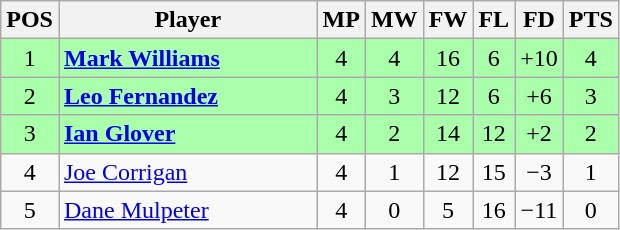<table class="wikitable" style="text-align: center;">
<tr>
<th width=20>POS</th>
<th width=165>Player</th>
<th width=20>MP</th>
<th width=20>MW</th>
<th width=20>FW</th>
<th width=20>FL</th>
<th width=20>FD</th>
<th width=20>PTS</th>
</tr>
<tr style="background:#afa;">
<td>1</td>
<td style="text-align:left;"> <strong><a href='#'>Mark Williams</a></strong></td>
<td>4</td>
<td>4</td>
<td>16</td>
<td>6</td>
<td>+10</td>
<td>4</td>
</tr>
<tr style="background:#afa;">
<td>2</td>
<td style="text-align:left;"> <strong><a href='#'>Leo Fernandez</a></strong></td>
<td>4</td>
<td>3</td>
<td>12</td>
<td>6</td>
<td>+6</td>
<td>3</td>
</tr>
<tr style="background:#afa;">
<td>3</td>
<td style="text-align:left;"> <strong><a href='#'>Ian Glover</a></strong></td>
<td>4</td>
<td>2</td>
<td>14</td>
<td>12</td>
<td>+2</td>
<td>2</td>
</tr>
<tr>
<td>4</td>
<td style="text-align:left;"> <a href='#'>Joe Corrigan</a></td>
<td>4</td>
<td>1</td>
<td>12</td>
<td>15</td>
<td>−3</td>
<td>1</td>
</tr>
<tr>
<td>5</td>
<td style="text-align:left;"> <a href='#'>Dane Mulpeter</a></td>
<td>4</td>
<td>0</td>
<td>5</td>
<td>16</td>
<td>−11</td>
<td>0</td>
</tr>
</table>
